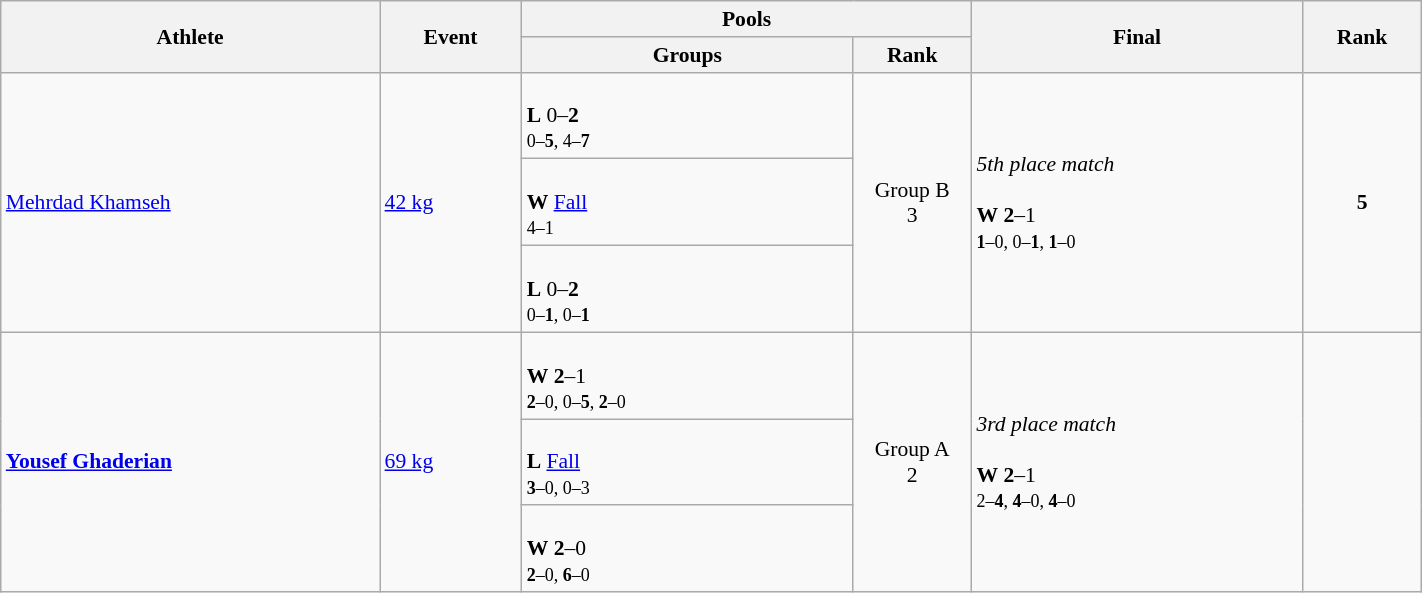<table class="wikitable" width="75%" style="text-align:left; font-size:90%">
<tr>
<th rowspan="2" width="16%">Athlete</th>
<th rowspan="2" width="6%">Event</th>
<th colspan="2">Pools</th>
<th rowspan="2" width="14%">Final</th>
<th rowspan="2" width="5%">Rank</th>
</tr>
<tr>
<th width="14%">Groups</th>
<th width="5%">Rank</th>
</tr>
<tr>
<td rowspan="3"><a href='#'>Mehrdad Khamseh</a></td>
<td rowspan="3"><a href='#'>42 kg</a></td>
<td><br><strong>L</strong> 0–<strong>2</strong><br><small>0–<strong>5</strong>, 4–<strong>7</strong></small></td>
<td rowspan="3" align=center>Group B<br>3</td>
<td rowspan="3"><em>5th place match</em><br><br><strong>W</strong> <strong>2</strong>–1<br><small><strong>1</strong>–0, 0–<strong>1</strong>, <strong>1</strong>–0</small></td>
<td rowspan="3" align="center"><strong>5</strong></td>
</tr>
<tr>
<td><br><strong>W</strong> <a href='#'>Fall</a><br><small>4–1</small></td>
</tr>
<tr>
<td><br><strong>L</strong> 0–<strong>2</strong><br><small>0–<strong>1</strong>, 0–<strong>1</strong></small></td>
</tr>
<tr>
<td rowspan="3"><strong><a href='#'>Yousef Ghaderian</a></strong></td>
<td rowspan="3"><a href='#'>69 kg</a></td>
<td><br><strong>W</strong> <strong>2</strong>–1<br><small><strong>2</strong>–0, 0–<strong>5</strong>, <strong>2</strong>–0</small></td>
<td rowspan="3" align=center>Group A<br>2 <strong></strong></td>
<td rowspan="3"><em>3rd place match</em><br><br><strong>W</strong> <strong>2</strong>–1<br><small>2–<strong>4</strong>, <strong>4</strong>–0, <strong>4</strong>–0</small></td>
<td rowspan="3" align="center"></td>
</tr>
<tr>
<td><br><strong>L</strong> <a href='#'>Fall</a><br><small><strong>3</strong>–0, 0–3</small></td>
</tr>
<tr>
<td><br><strong>W</strong> <strong>2</strong>–0<br><small><strong>2</strong>–0, <strong>6</strong>–0</small></td>
</tr>
</table>
